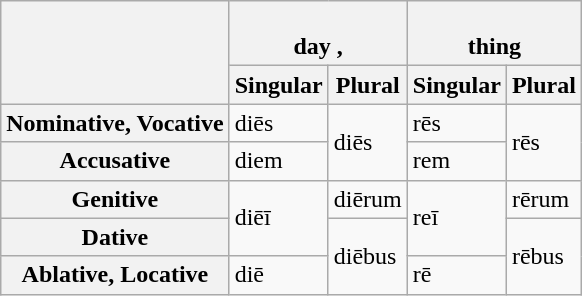<table class="wikitable">
<tr>
<th rowspan="2"></th>
<th colspan="2"><br>day , </th>
<th colspan="2"><br>thing </th>
</tr>
<tr>
<th>Singular</th>
<th>Plural</th>
<th>Singular</th>
<th>Plural</th>
</tr>
<tr>
<th>Nominative, Vocative</th>
<td>diēs</td>
<td rowspan="2">diēs</td>
<td>rēs</td>
<td rowspan="2">rēs</td>
</tr>
<tr>
<th>Accusative</th>
<td>diem</td>
<td>rem</td>
</tr>
<tr>
<th>Genitive</th>
<td rowspan="2">diēī</td>
<td>diērum</td>
<td rowspan="2">reī</td>
<td>rērum</td>
</tr>
<tr>
<th>Dative</th>
<td rowspan="2">diēbus</td>
<td rowspan="2">rēbus</td>
</tr>
<tr>
<th>Ablative, Locative</th>
<td>diē</td>
<td>rē</td>
</tr>
</table>
